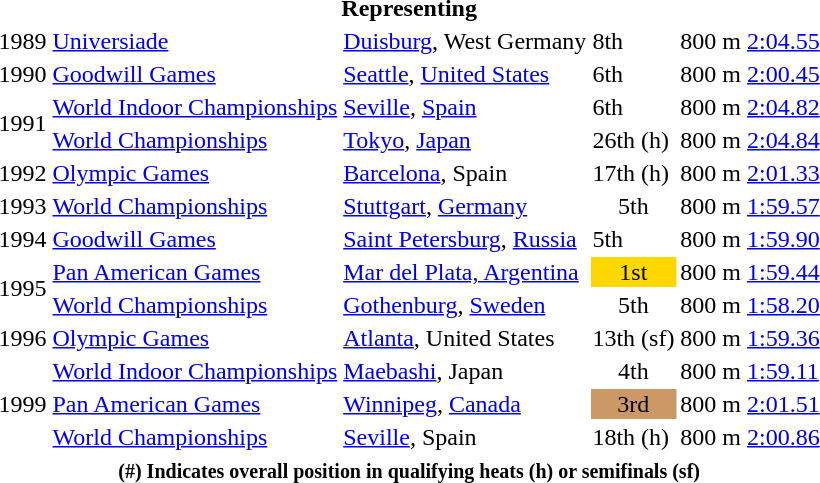<table>
<tr>
<th colspan=6>Representing </th>
</tr>
<tr>
<td>1989</td>
<td><a href='#'>Universiade</a></td>
<td><a href='#'>Duisburg</a>, West Germany</td>
<td>8th</td>
<td>800 m</td>
<td><a href='#'>2:04.55</a></td>
</tr>
<tr>
<td>1990</td>
<td><a href='#'>Goodwill Games</a></td>
<td><a href='#'>Seattle</a>, <a href='#'>United States</a></td>
<td>6th</td>
<td>800 m</td>
<td><a href='#'>2:00.45</a></td>
</tr>
<tr>
<td rowspan=2>1991</td>
<td><a href='#'>World Indoor Championships</a></td>
<td><a href='#'>Seville</a>, <a href='#'>Spain</a></td>
<td>6th</td>
<td>800 m</td>
<td><a href='#'>2:04.82</a></td>
</tr>
<tr>
<td><a href='#'>World Championships</a></td>
<td><a href='#'>Tokyo</a>, <a href='#'>Japan</a></td>
<td>26th (h)</td>
<td>800 m</td>
<td><a href='#'>2:04.84</a></td>
</tr>
<tr>
<td>1992</td>
<td><a href='#'>Olympic Games</a></td>
<td><a href='#'>Barcelona</a>, Spain</td>
<td>17th (h)</td>
<td>800 m</td>
<td><a href='#'>2:01.33</a></td>
</tr>
<tr>
<td>1993</td>
<td><a href='#'>World Championships</a></td>
<td><a href='#'>Stuttgart</a>, <a href='#'>Germany</a></td>
<td align="center">5th</td>
<td>800 m</td>
<td><a href='#'>1:59.57</a></td>
</tr>
<tr>
<td>1994</td>
<td><a href='#'>Goodwill Games</a></td>
<td><a href='#'>Saint Petersburg</a>, <a href='#'>Russia</a></td>
<td>5th</td>
<td>800 m</td>
<td><a href='#'>1:59.90</a></td>
</tr>
<tr>
<td rowspan=2>1995</td>
<td><a href='#'>Pan American Games</a></td>
<td><a href='#'>Mar del Plata, Argentina</a></td>
<td bgcolor="gold" align="center">1st</td>
<td>800 m</td>
<td><a href='#'>1:59.44</a></td>
</tr>
<tr>
<td><a href='#'>World Championships</a></td>
<td><a href='#'>Gothenburg</a>, <a href='#'>Sweden</a></td>
<td align="center">5th</td>
<td>800 m</td>
<td><a href='#'>1:58.20</a></td>
</tr>
<tr>
<td>1996</td>
<td><a href='#'>Olympic Games</a></td>
<td><a href='#'>Atlanta</a>, United States</td>
<td>13th (sf)</td>
<td>800 m</td>
<td><a href='#'>1:59.36</a></td>
</tr>
<tr>
<td rowspan=3>1999</td>
<td><a href='#'>World Indoor Championships</a></td>
<td><a href='#'>Maebashi</a>, Japan</td>
<td align="center">4th</td>
<td>800 m</td>
<td><a href='#'>1:59.11</a></td>
</tr>
<tr>
<td><a href='#'>Pan American Games</a></td>
<td><a href='#'>Winnipeg</a>, <a href='#'>Canada</a></td>
<td bgcolor="cc9966" align="center">3rd</td>
<td>800 m</td>
<td><a href='#'>2:01.51</a></td>
</tr>
<tr>
<td><a href='#'>World Championships</a></td>
<td><a href='#'>Seville</a>, Spain</td>
<td>18th (h)</td>
<td>800 m</td>
<td><a href='#'>2:00.86</a></td>
</tr>
<tr>
<th colspan=6><small> (#) Indicates overall position in qualifying heats (h) or semifinals (sf)</small></th>
</tr>
</table>
